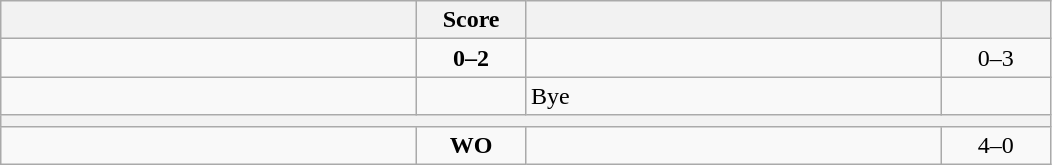<table class="wikitable" style="text-align: center; ">
<tr>
<th align="right" width="270"></th>
<th width="65">Score</th>
<th align="left" width="270"></th>
<th width="65"></th>
</tr>
<tr>
<td align="left"></td>
<td><strong>0–2</strong></td>
<td align="left"><strong></strong></td>
<td>0–3 <strong></strong></td>
</tr>
<tr>
<td align="left"><strong></strong></td>
<td></td>
<td align="left">Bye</td>
<td></td>
</tr>
<tr>
<th colspan="4"></th>
</tr>
<tr>
<td align="left"><strong></strong></td>
<td><strong>WO</strong></td>
<td align="left"></td>
<td>4–0 <strong></strong></td>
</tr>
</table>
